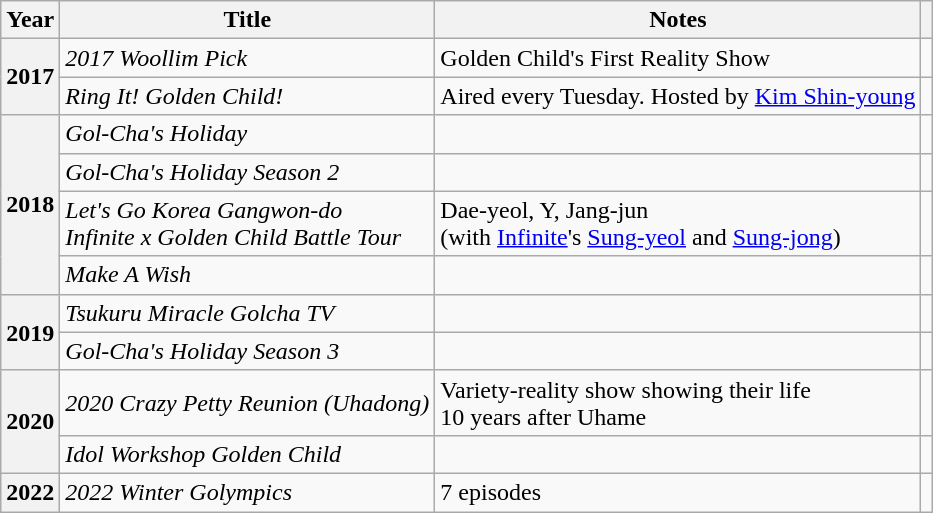<table class="wikitable plainrowheaders sortable">
<tr>
<th scope="col">Year</th>
<th scope="col">Title</th>
<th scope="col">Notes</th>
<th scope="col" class="unsortable"></th>
</tr>
<tr>
<th scope="row" rowspan="2">2017</th>
<td><em>2017 Woollim Pick</em></td>
<td>Golden Child's First Reality Show</td>
<td></td>
</tr>
<tr>
<td><em>Ring It! Golden Child! </em></td>
<td>Aired every Tuesday. Hosted by <a href='#'>Kim Shin-young</a></td>
<td></td>
</tr>
<tr>
<th scope="row" rowspan="4">2018</th>
<td><em>Gol-Cha's Holiday</em></td>
<td></td>
<td></td>
</tr>
<tr>
<td><em>Gol-Cha's Holiday Season 2</em></td>
<td></td>
<td></td>
</tr>
<tr>
<td><em>Let's Go Korea Gangwon-do<br>Infinite x Golden Child Battle Tour</em></td>
<td>Dae-yeol, Y, Jang-jun<br>(with <a href='#'>Infinite</a>'s <a href='#'>Sung-yeol</a> and <a href='#'>Sung-jong</a>)</td>
<td></td>
</tr>
<tr>
<td><em>Make A Wish</em></td>
<td></td>
<td></td>
</tr>
<tr>
<th scope="row" rowspan="2">2019</th>
<td><em>Tsukuru Miracle Golcha TV</em></td>
<td></td>
<td></td>
</tr>
<tr>
<td><em>Gol-Cha's Holiday Season 3</em></td>
<td></td>
<td></td>
</tr>
<tr>
<th scope="row" rowspan="2">2020</th>
<td><em>2020 Crazy Petty Reunion (Uhadong)</em></td>
<td>Variety-reality show showing their life<br>10 years after Uhame</td>
<td></td>
</tr>
<tr>
<td><em>Idol Workshop Golden Child</em></td>
<td></td>
<td></td>
</tr>
<tr>
<th scope="row">2022</th>
<td><em>2022 Winter Golympics</em></td>
<td>7 episodes</td>
<td></td>
</tr>
</table>
